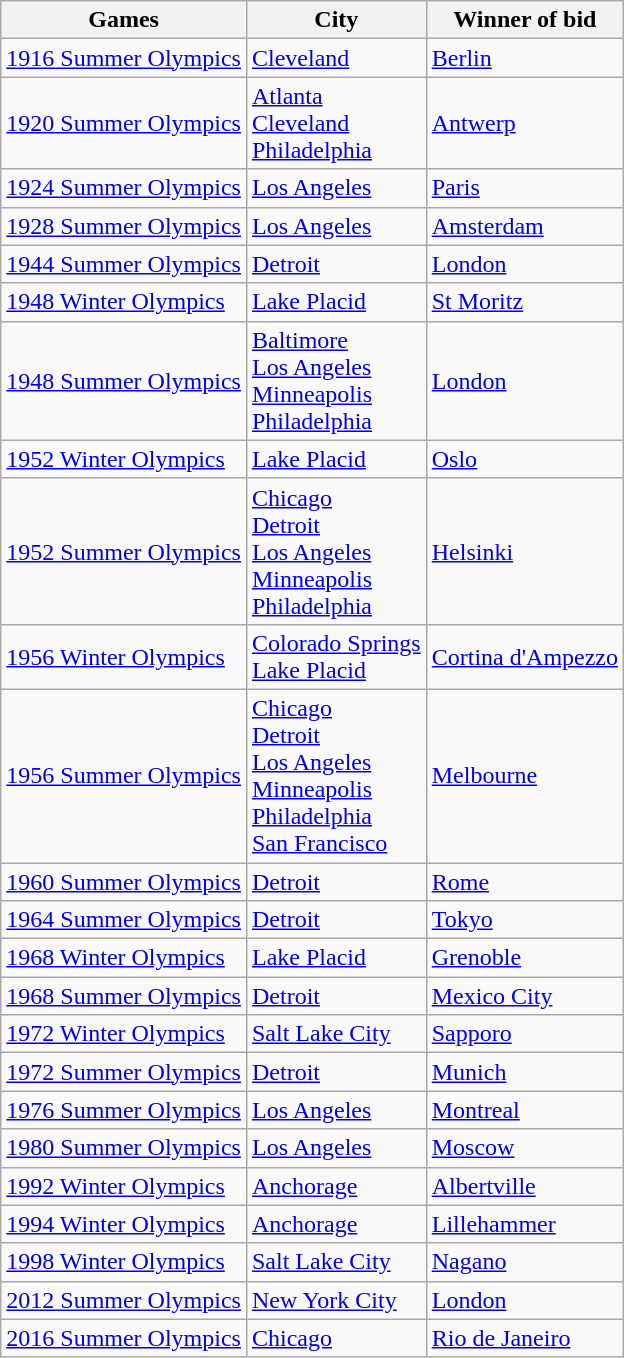<table class="wikitable">
<tr>
<th>Games</th>
<th>City</th>
<th>Winner of bid</th>
</tr>
<tr>
<td><a href='#'>1916 Summer Olympics</a></td>
<td><a href='#'>Cleveland</a></td>
<td><a href='#'>Berlin</a></td>
</tr>
<tr>
<td><a href='#'>1920 Summer Olympics</a></td>
<td><a href='#'>Atlanta</a><br><a href='#'>Cleveland</a><br><a href='#'>Philadelphia</a></td>
<td><a href='#'>Antwerp</a></td>
</tr>
<tr>
<td><a href='#'>1924 Summer Olympics</a></td>
<td><a href='#'>Los Angeles</a></td>
<td><a href='#'>Paris</a></td>
</tr>
<tr>
<td><a href='#'>1928 Summer Olympics</a></td>
<td><a href='#'>Los Angeles</a></td>
<td><a href='#'>Amsterdam</a></td>
</tr>
<tr>
<td><a href='#'>1944 Summer Olympics</a></td>
<td><a href='#'>Detroit</a></td>
<td><a href='#'>London</a></td>
</tr>
<tr>
<td><a href='#'>1948 Winter Olympics</a></td>
<td><a href='#'>Lake Placid</a></td>
<td><a href='#'>St Moritz</a></td>
</tr>
<tr>
<td><a href='#'>1948 Summer Olympics</a></td>
<td><a href='#'>Baltimore</a><br><a href='#'>Los Angeles</a><br><a href='#'>Minneapolis</a><br><a href='#'>Philadelphia</a></td>
<td><a href='#'>London</a></td>
</tr>
<tr>
<td><a href='#'>1952 Winter Olympics</a></td>
<td><a href='#'>Lake Placid</a></td>
<td><a href='#'>Oslo</a></td>
</tr>
<tr>
<td><a href='#'>1952 Summer Olympics</a></td>
<td><a href='#'>Chicago</a><br><a href='#'>Detroit</a><br><a href='#'>Los Angeles</a><br><a href='#'>Minneapolis</a><br><a href='#'>Philadelphia</a></td>
<td><a href='#'>Helsinki</a></td>
</tr>
<tr>
<td><a href='#'>1956 Winter Olympics</a></td>
<td><a href='#'>Colorado Springs</a><br><a href='#'>Lake Placid</a></td>
<td><a href='#'>Cortina d'Ampezzo</a></td>
</tr>
<tr>
<td><a href='#'>1956 Summer Olympics</a></td>
<td><a href='#'>Chicago</a><br><a href='#'>Detroit</a><br><a href='#'>Los Angeles</a><br><a href='#'>Minneapolis</a><br><a href='#'>Philadelphia</a><br><a href='#'>San Francisco</a></td>
<td><a href='#'>Melbourne</a></td>
</tr>
<tr>
<td><a href='#'>1960 Summer Olympics</a></td>
<td><a href='#'>Detroit</a></td>
<td><a href='#'>Rome</a></td>
</tr>
<tr>
<td><a href='#'>1964 Summer Olympics</a></td>
<td><a href='#'>Detroit</a></td>
<td><a href='#'>Tokyo</a></td>
</tr>
<tr>
<td><a href='#'>1968 Winter Olympics</a></td>
<td><a href='#'>Lake Placid</a></td>
<td><a href='#'>Grenoble</a></td>
</tr>
<tr>
<td><a href='#'>1968 Summer Olympics</a></td>
<td><a href='#'>Detroit</a></td>
<td><a href='#'>Mexico City</a></td>
</tr>
<tr>
<td><a href='#'>1972 Winter Olympics</a></td>
<td><a href='#'>Salt Lake City</a></td>
<td><a href='#'>Sapporo</a></td>
</tr>
<tr>
<td><a href='#'>1972 Summer Olympics</a></td>
<td><a href='#'>Detroit</a></td>
<td><a href='#'>Munich</a></td>
</tr>
<tr>
<td><a href='#'>1976 Summer Olympics</a></td>
<td><a href='#'>Los Angeles</a></td>
<td><a href='#'>Montreal</a></td>
</tr>
<tr>
<td><a href='#'>1980 Summer Olympics</a></td>
<td><a href='#'>Los Angeles</a></td>
<td><a href='#'>Moscow</a></td>
</tr>
<tr>
<td><a href='#'>1992 Winter Olympics</a></td>
<td><a href='#'>Anchorage</a></td>
<td><a href='#'>Albertville</a></td>
</tr>
<tr>
<td><a href='#'>1994 Winter Olympics</a></td>
<td><a href='#'>Anchorage</a></td>
<td><a href='#'>Lillehammer</a></td>
</tr>
<tr>
<td><a href='#'>1998 Winter Olympics</a></td>
<td><a href='#'>Salt Lake City</a></td>
<td><a href='#'>Nagano</a></td>
</tr>
<tr>
<td><a href='#'>2012 Summer Olympics</a></td>
<td><a href='#'>New York City</a></td>
<td><a href='#'>London</a></td>
</tr>
<tr>
<td><a href='#'>2016 Summer Olympics</a></td>
<td><a href='#'>Chicago</a></td>
<td><a href='#'>Rio de Janeiro</a></td>
</tr>
</table>
